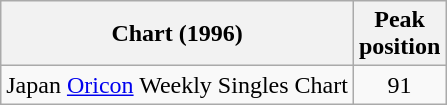<table class="wikitable">
<tr>
<th>Chart (1996)</th>
<th>Peak<br>position</th>
</tr>
<tr>
<td>Japan <a href='#'>Oricon</a> Weekly Singles Chart</td>
<td align="center">91</td>
</tr>
</table>
